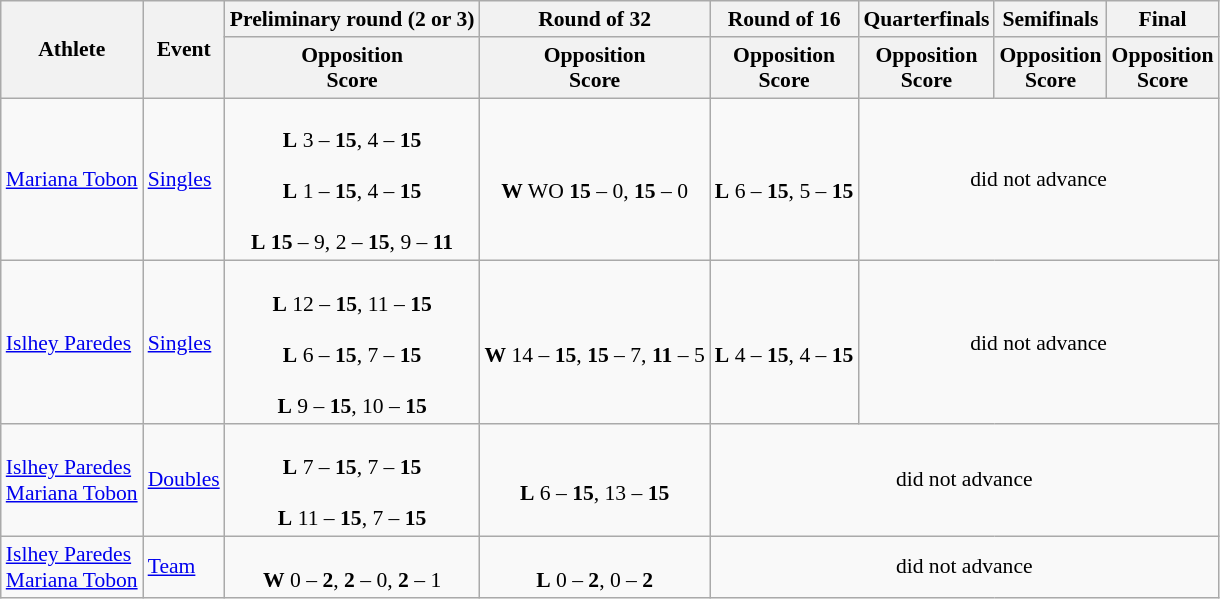<table class="wikitable" style="font-size:90%;">
<tr>
<th rowspan=2>Athlete</th>
<th rowspan=2>Event</th>
<th>Preliminary round (2 or 3)</th>
<th>Round of 32</th>
<th>Round of 16</th>
<th>Quarterfinals</th>
<th>Semifinals</th>
<th>Final</th>
</tr>
<tr>
<th>Opposition<br>Score</th>
<th>Opposition<br>Score</th>
<th>Opposition<br>Score</th>
<th>Opposition<br>Score</th>
<th>Opposition<br>Score</th>
<th>Opposition<br>Score</th>
</tr>
<tr>
<td><a href='#'>Mariana Tobon</a></td>
<td><a href='#'>Singles</a></td>
<td align=center><br><strong>L</strong> 3 – <strong>15</strong>, 4 – <strong>15</strong><br><br><strong>L</strong> 1 – <strong>15</strong>, 4 – <strong>15</strong><br><br><strong>L</strong> <strong>15</strong> – 9, 2 – <strong>15</strong>, 9 – <strong>11</strong></td>
<td align=center><br><strong>W</strong> WO <strong>15</strong> – 0, <strong>15</strong> – 0</td>
<td align=center><br><strong>L</strong> 6 – <strong>15</strong>, 5 – <strong>15</strong></td>
<td style="text-align:center;" colspan="7">did not advance</td>
</tr>
<tr>
<td><a href='#'>Islhey Paredes</a></td>
<td><a href='#'>Singles</a></td>
<td align=center><br><strong>L</strong> 12 – <strong>15</strong>, 11 – <strong>15</strong><br><br><strong>L</strong> 6 – <strong>15</strong>, 7 – <strong>15</strong><br><br><strong>L</strong> 9 – <strong>15</strong>, 10 – <strong>15</strong></td>
<td align=center><br><strong>W</strong> 14 – <strong>15</strong>, <strong>15</strong> – 7, <strong>11</strong> – 5</td>
<td align=center><br><strong>L</strong> 4 – <strong>15</strong>, 4 – <strong>15</strong></td>
<td style="text-align:center;" colspan="7">did not advance</td>
</tr>
<tr>
<td><a href='#'>Islhey Paredes</a><br><a href='#'>Mariana Tobon</a></td>
<td><a href='#'>Doubles</a></td>
<td align=center><br><strong>L</strong> 7 – <strong>15</strong>, 7 – <strong>15</strong><br><br><strong>L</strong> 11 – <strong>15</strong>, 7 – <strong>15</strong></td>
<td align=center><br><strong>L</strong> 6 – <strong>15</strong>, 13 – <strong>15</strong></td>
<td style="text-align:center;" colspan="7">did not advance</td>
</tr>
<tr>
<td><a href='#'>Islhey Paredes</a><br><a href='#'>Mariana Tobon</a></td>
<td><a href='#'>Team</a></td>
<td align=center><br><strong>W</strong> 0 – <strong>2</strong>, <strong>2</strong> – 0, <strong>2</strong> – 1</td>
<td align=center><br><strong>L</strong> 0 – <strong>2</strong>, 0 – <strong>2</strong></td>
<td style="text-align:center;" colspan="7">did not advance</td>
</tr>
</table>
